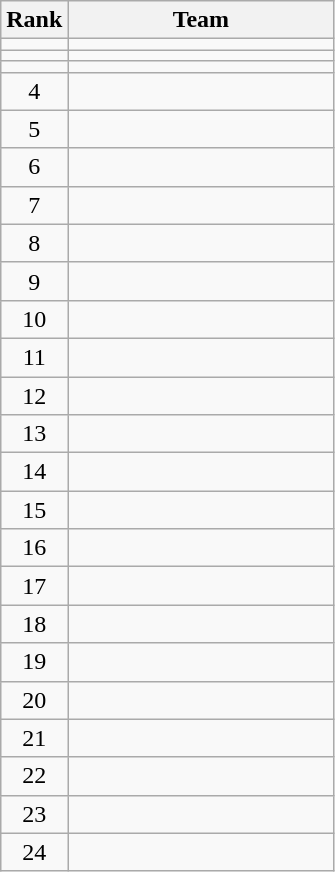<table class="wikitable">
<tr>
<th>Rank</th>
<th width=170>Team</th>
</tr>
<tr>
<td align=center></td>
<td></td>
</tr>
<tr>
<td align=center></td>
<td></td>
</tr>
<tr>
<td align=center></td>
<td></td>
</tr>
<tr>
<td align=center>4</td>
<td></td>
</tr>
<tr>
<td align=center>5</td>
<td></td>
</tr>
<tr>
<td align=center>6</td>
<td></td>
</tr>
<tr>
<td align=center>7</td>
<td></td>
</tr>
<tr>
<td align=center>8</td>
<td></td>
</tr>
<tr>
<td align=center>9</td>
<td></td>
</tr>
<tr>
<td align=center>10</td>
<td></td>
</tr>
<tr>
<td align=center>11</td>
<td></td>
</tr>
<tr>
<td align=center>12</td>
<td></td>
</tr>
<tr>
<td align=center>13</td>
<td></td>
</tr>
<tr>
<td align=center>14</td>
<td></td>
</tr>
<tr>
<td align=center>15</td>
<td></td>
</tr>
<tr>
<td align=center>16</td>
<td></td>
</tr>
<tr>
<td align=center>17</td>
<td></td>
</tr>
<tr>
<td align=center>18</td>
<td></td>
</tr>
<tr>
<td align=center>19</td>
<td></td>
</tr>
<tr>
<td align=center>20</td>
<td></td>
</tr>
<tr>
<td align=center>21</td>
<td></td>
</tr>
<tr>
<td align=center>22</td>
<td></td>
</tr>
<tr>
<td align=center>23</td>
<td></td>
</tr>
<tr>
<td align=center>24</td>
<td></td>
</tr>
</table>
